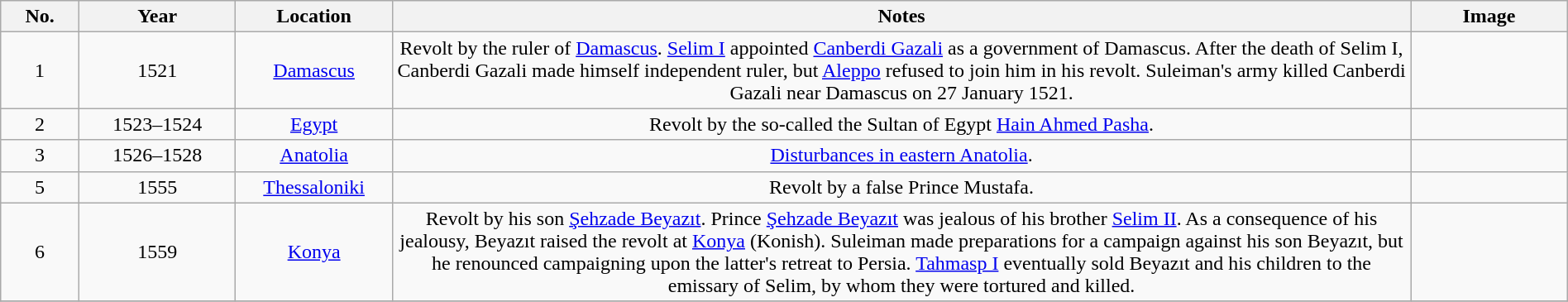<table class="wikitable sortable" border="1" style="width:100%; text-align:center;">
<tr>
<th width="5%">No.</th>
<th width="10%">Year</th>
<th width="10%">Location</th>
<th class="unsortable" width="65%">Notes</th>
<th class="unsortable" width="100px">Image</th>
</tr>
<tr>
<td>1</td>
<td>1521</td>
<td><a href='#'>Damascus</a></td>
<td>Revolt by the ruler of <a href='#'>Damascus</a>. <a href='#'>Selim I</a> appointed <a href='#'>Canberdi Gazali</a> as a government of Damascus. After the death of Selim I, Canberdi Gazali made himself independent ruler, but <a href='#'>Aleppo</a> refused to join him in his revolt. Suleiman's army killed Canberdi Gazali near Damascus on 27 January 1521.</td>
<td></td>
</tr>
<tr>
<td>2</td>
<td>1523–1524</td>
<td><a href='#'>Egypt</a></td>
<td>Revolt by the so-called the Sultan of Egypt <a href='#'>Hain Ahmed Pasha</a>.</td>
<td></td>
</tr>
<tr>
<td>3</td>
<td>1526–1528</td>
<td><a href='#'>Anatolia</a></td>
<td><a href='#'>Disturbances in eastern Anatolia</a>.</td>
<td></td>
</tr>
<tr>
<td>5</td>
<td>1555</td>
<td><a href='#'>Thessaloniki</a></td>
<td>Revolt by a false Prince Mustafa.</td>
<td></td>
</tr>
<tr>
<td>6</td>
<td>1559</td>
<td><a href='#'>Konya</a></td>
<td>Revolt by his son <a href='#'>Şehzade Beyazıt</a>. Prince <a href='#'>Şehzade Beyazıt</a> was jealous of his brother <a href='#'>Selim II</a>. As a consequence of his jealousy, Beyazıt raised the revolt at <a href='#'>Konya</a> (Konish). Suleiman made preparations for a campaign against his son Beyazıt, but he renounced campaigning upon the latter's retreat to Persia. <a href='#'>Tahmasp I</a> eventually sold Beyazıt and his children to the emissary of Selim, by whom they were tortured and killed.</td>
<td></td>
</tr>
<tr>
</tr>
</table>
